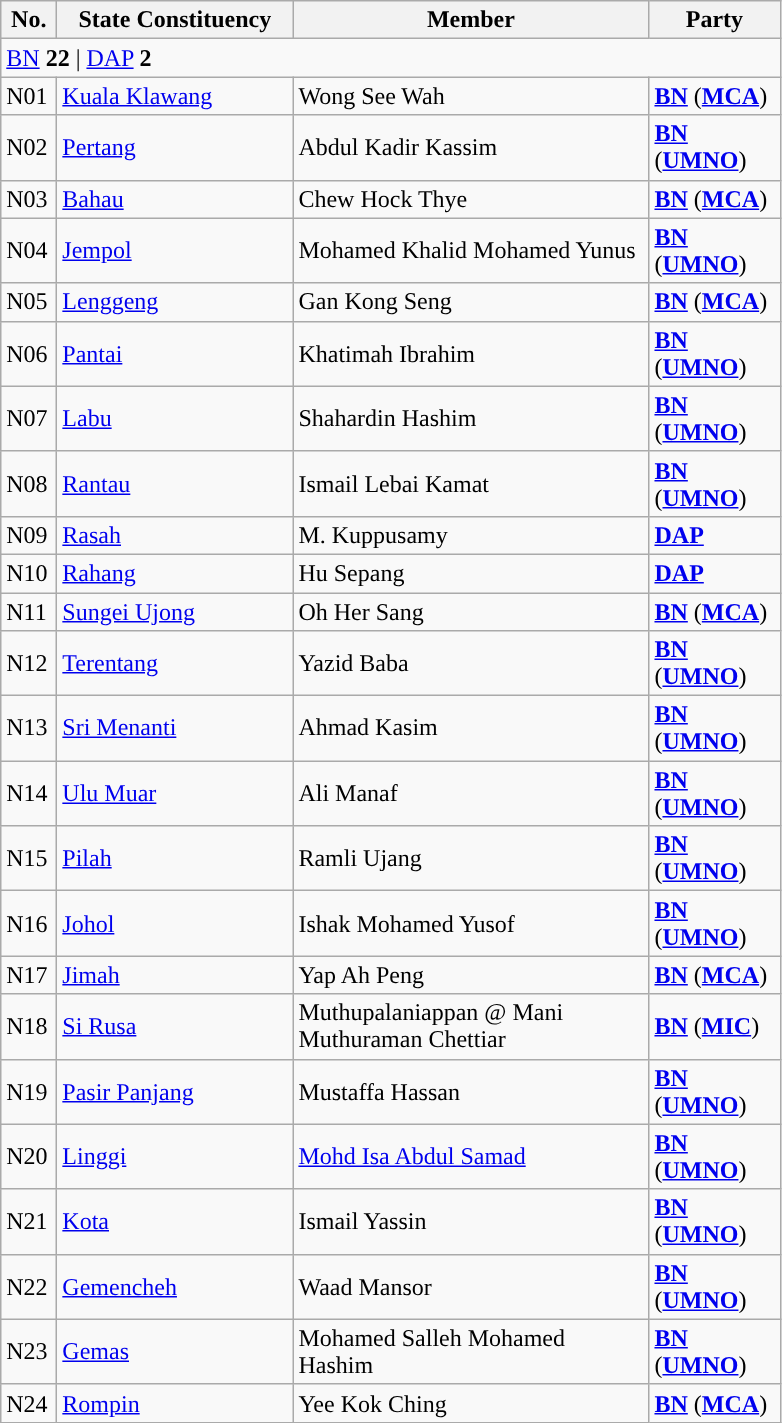<table class="wikitable sortable">
<tr>
<th style="width:30px;">No.</th>
<th style="width:150px;">State Constituency</th>
<th style="width:230px;">Member</th>
<th style="width:80px;">Party</th>
</tr>
<tr>
<td colspan="4"><a href='#'>BN</a> <strong>22</strong> | <a href='#'>DAP</a> <strong>2</strong></td>
</tr>
<tr>
<td>N01</td>
<td><a href='#'>Kuala Klawang</a></td>
<td>Wong See Wah</td>
<td><strong><a href='#'>BN</a></strong> (<strong><a href='#'>MCA</a></strong>)</td>
</tr>
<tr>
<td>N02</td>
<td><a href='#'>Pertang</a></td>
<td>Abdul Kadir Kassim</td>
<td><strong><a href='#'>BN</a></strong> (<strong><a href='#'>UMNO</a></strong>)</td>
</tr>
<tr>
<td>N03</td>
<td><a href='#'>Bahau</a></td>
<td>Chew Hock Thye</td>
<td><strong><a href='#'>BN</a></strong> (<strong><a href='#'>MCA</a></strong>)</td>
</tr>
<tr>
<td>N04</td>
<td><a href='#'>Jempol</a></td>
<td>Mohamed Khalid Mohamed Yunus</td>
<td><strong><a href='#'>BN</a></strong> (<strong><a href='#'>UMNO</a></strong>)</td>
</tr>
<tr>
<td>N05</td>
<td><a href='#'>Lenggeng</a></td>
<td>Gan Kong Seng</td>
<td><strong><a href='#'>BN</a></strong> (<strong><a href='#'>MCA</a></strong>)</td>
</tr>
<tr>
<td>N06</td>
<td><a href='#'>Pantai</a></td>
<td>Khatimah Ibrahim</td>
<td><strong><a href='#'>BN</a></strong> (<strong><a href='#'>UMNO</a></strong>)</td>
</tr>
<tr>
<td>N07</td>
<td><a href='#'>Labu</a></td>
<td>Shahardin Hashim</td>
<td><strong><a href='#'>BN</a></strong> (<strong><a href='#'>UMNO</a></strong>)</td>
</tr>
<tr>
<td>N08</td>
<td><a href='#'>Rantau</a></td>
<td>Ismail Lebai Kamat</td>
<td><strong><a href='#'>BN</a></strong> (<strong><a href='#'>UMNO</a></strong>)</td>
</tr>
<tr>
<td>N09</td>
<td><a href='#'>Rasah</a></td>
<td>M. Kuppusamy</td>
<td><strong><a href='#'>DAP</a></strong></td>
</tr>
<tr>
<td>N10</td>
<td><a href='#'>Rahang</a></td>
<td>Hu Sepang</td>
<td><strong><a href='#'>DAP</a></strong></td>
</tr>
<tr>
<td>N11</td>
<td><a href='#'>Sungei Ujong</a></td>
<td>Oh Her Sang</td>
<td><strong><a href='#'>BN</a></strong> (<strong><a href='#'>MCA</a></strong>)</td>
</tr>
<tr>
<td>N12</td>
<td><a href='#'>Terentang</a></td>
<td>Yazid Baba</td>
<td><strong><a href='#'>BN</a></strong> (<strong><a href='#'>UMNO</a></strong>)</td>
</tr>
<tr>
<td>N13</td>
<td><a href='#'>Sri Menanti</a></td>
<td>Ahmad Kasim</td>
<td><strong><a href='#'>BN</a></strong> (<strong><a href='#'>UMNO</a></strong>)</td>
</tr>
<tr>
<td>N14</td>
<td><a href='#'>Ulu Muar</a></td>
<td>Ali Manaf</td>
<td><strong><a href='#'>BN</a></strong> (<strong><a href='#'>UMNO</a></strong>)</td>
</tr>
<tr>
<td>N15</td>
<td><a href='#'>Pilah</a></td>
<td>Ramli Ujang</td>
<td><strong><a href='#'>BN</a></strong> (<strong><a href='#'>UMNO</a></strong>)</td>
</tr>
<tr>
<td>N16</td>
<td><a href='#'>Johol</a></td>
<td>Ishak Mohamed Yusof</td>
<td><strong><a href='#'>BN</a></strong> (<strong><a href='#'>UMNO</a></strong>)</td>
</tr>
<tr>
<td>N17</td>
<td><a href='#'>Jimah</a></td>
<td>Yap Ah Peng</td>
<td><strong><a href='#'>BN</a></strong> (<strong><a href='#'>MCA</a></strong>)</td>
</tr>
<tr>
<td>N18</td>
<td><a href='#'>Si Rusa</a></td>
<td>Muthupalaniappan @ Mani Muthuraman Chettiar</td>
<td><strong><a href='#'>BN</a></strong> (<strong><a href='#'>MIC</a></strong>)</td>
</tr>
<tr>
<td>N19</td>
<td><a href='#'>Pasir Panjang</a></td>
<td>Mustaffa Hassan</td>
<td><strong><a href='#'>BN</a></strong> (<strong><a href='#'>UMNO</a></strong>)</td>
</tr>
<tr>
<td>N20</td>
<td><a href='#'>Linggi</a></td>
<td><a href='#'>Mohd Isa Abdul Samad</a></td>
<td><strong><a href='#'>BN</a></strong> (<strong><a href='#'>UMNO</a></strong>)</td>
</tr>
<tr>
<td>N21</td>
<td><a href='#'>Kota</a></td>
<td>Ismail Yassin</td>
<td><strong><a href='#'>BN</a></strong> (<strong><a href='#'>UMNO</a></strong>)</td>
</tr>
<tr>
<td>N22</td>
<td><a href='#'>Gemencheh</a></td>
<td>Waad Mansor </td>
<td><strong><a href='#'>BN</a></strong> (<strong><a href='#'>UMNO</a></strong>)</td>
</tr>
<tr>
<td>N23</td>
<td><a href='#'>Gemas</a></td>
<td>Mohamed Salleh Mohamed Hashim</td>
<td><strong><a href='#'>BN</a></strong> (<strong><a href='#'>UMNO</a></strong>)</td>
</tr>
<tr>
<td>N24</td>
<td><a href='#'>Rompin</a></td>
<td>Yee Kok Ching</td>
<td><strong><a href='#'>BN</a></strong> (<strong><a href='#'>MCA</a></strong>)</td>
</tr>
</table>
